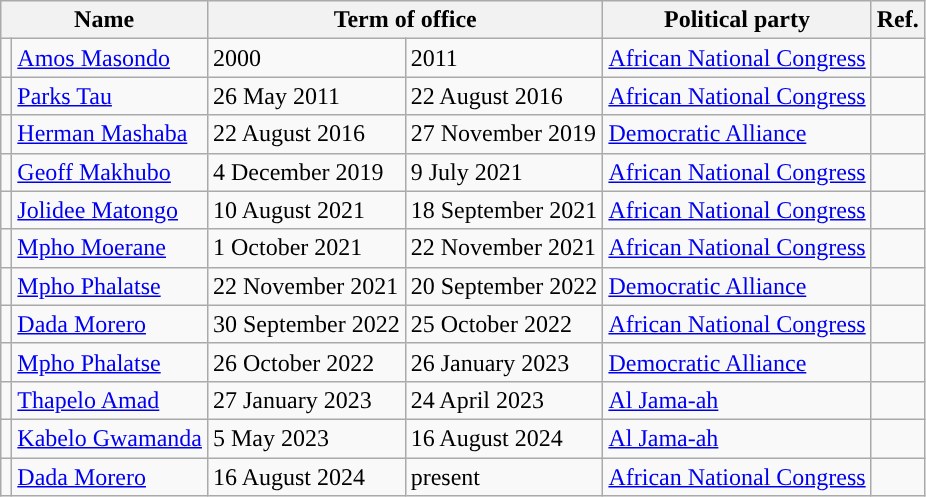<table class="wikitable">
<tr>
<th colspan="2">Name</th>
<th colspan="2">Term of office</th>
<th>Political party</th>
<th>Ref.</th>
</tr>
<tr>
<td style="background-color: "></td>
<td><a href='#'>Amos Masondo</a></td>
<td>2000</td>
<td>2011</td>
<td><a href='#'>African National Congress</a></td>
<td></td>
</tr>
<tr>
<td style="background-color: "></td>
<td><a href='#'>Parks Tau</a></td>
<td>26 May 2011</td>
<td>22 August 2016</td>
<td><a href='#'>African National Congress</a></td>
<td></td>
</tr>
<tr>
<td style="background-color: "></td>
<td><a href='#'>Herman Mashaba</a></td>
<td>22 August 2016</td>
<td>27 November 2019</td>
<td><a href='#'>Democratic Alliance</a></td>
<td></td>
</tr>
<tr>
<td style="background-color: "></td>
<td><a href='#'>Geoff Makhubo</a></td>
<td>4 December 2019</td>
<td>9 July 2021</td>
<td><a href='#'>African National Congress</a></td>
<td></td>
</tr>
<tr>
<td style="background-color: "></td>
<td><a href='#'>Jolidee Matongo</a></td>
<td>10 August 2021</td>
<td>18 September 2021</td>
<td><a href='#'>African National Congress</a></td>
<td></td>
</tr>
<tr>
<td style="background-color: "></td>
<td><a href='#'>Mpho Moerane</a></td>
<td>1 October 2021</td>
<td>22 November 2021</td>
<td><a href='#'>African National Congress</a></td>
<td></td>
</tr>
<tr>
<td style="background-color: "></td>
<td><a href='#'>Mpho Phalatse</a></td>
<td>22 November 2021</td>
<td>20 September 2022</td>
<td><a href='#'>Democratic Alliance</a></td>
<td></td>
</tr>
<tr>
<td style="background-color: "></td>
<td><a href='#'>Dada Morero</a></td>
<td>30 September 2022</td>
<td>25 October 2022</td>
<td><a href='#'>African National Congress</a></td>
<td></td>
</tr>
<tr>
<td style="background-color: "></td>
<td><a href='#'>Mpho Phalatse</a></td>
<td>26 October 2022</td>
<td>26 January 2023</td>
<td><a href='#'>Democratic Alliance</a></td>
<td></td>
</tr>
<tr>
<td style="background-color: "></td>
<td><a href='#'>Thapelo Amad</a></td>
<td>27 January 2023</td>
<td>24 April 2023</td>
<td><a href='#'>Al Jama-ah</a></td>
<td></td>
</tr>
<tr>
<td style="background-color: "></td>
<td><a href='#'>Kabelo Gwamanda</a></td>
<td>5 May 2023</td>
<td>16 August 2024</td>
<td><a href='#'>Al Jama-ah</a></td>
<td></td>
</tr>
<tr>
<td style="background-color: "></td>
<td><a href='#'>Dada Morero</a></td>
<td>16 August 2024</td>
<td>present</td>
<td><a href='#'>African National Congress</a></td>
<td></td>
</tr>
</table>
